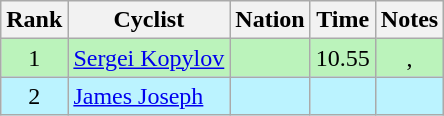<table class="wikitable sortable" style="text-align:center;">
<tr>
<th>Rank</th>
<th>Cyclist</th>
<th>Nation</th>
<th>Time</th>
<th>Notes</th>
</tr>
<tr bgcolor=bbf3bb>
<td>1</td>
<td align=left><a href='#'>Sergei Kopylov</a></td>
<td align=left></td>
<td>10.55</td>
<td>, </td>
</tr>
<tr bgcolor=bbf3ff>
<td>2</td>
<td align=left><a href='#'>James Joseph</a></td>
<td align=left></td>
<td></td>
<td></td>
</tr>
</table>
